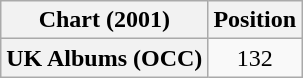<table class="wikitable plainrowheaders" style="text-align:center">
<tr>
<th scope="col">Chart (2001)</th>
<th scope="col">Position</th>
</tr>
<tr>
<th scope="row">UK Albums (OCC)</th>
<td>132</td>
</tr>
</table>
